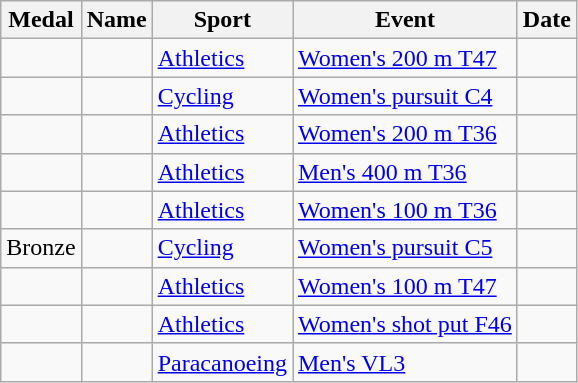<table class="wikitable sortable" style="font-size: 100%;">
<tr>
<th>Medal</th>
<th>Name</th>
<th>Sport</th>
<th>Event</th>
<th>Date</th>
</tr>
<tr>
<td></td>
<td></td>
<td><a href='#'>Athletics</a></td>
<td><a href='#'>Women's 200 m T47</a></td>
<td></td>
</tr>
<tr>
<td></td>
<td></td>
<td><a href='#'>Cycling</a></td>
<td><a href='#'>Women's pursuit C4</a></td>
<td></td>
</tr>
<tr>
<td></td>
<td></td>
<td><a href='#'>Athletics</a></td>
<td><a href='#'>Women's 200 m T36</a></td>
<td></td>
</tr>
<tr>
<td></td>
<td></td>
<td><a href='#'>Athletics</a></td>
<td><a href='#'>Men's 400 m T36</a></td>
<td></td>
</tr>
<tr>
<td></td>
<td></td>
<td><a href='#'>Athletics</a></td>
<td><a href='#'>Women's 100 m T36</a></td>
<td></td>
</tr>
<tr>
<td> Bronze</td>
<td></td>
<td><a href='#'>Cycling</a></td>
<td><a href='#'>Women's pursuit C5</a></td>
<td></td>
</tr>
<tr>
<td></td>
<td></td>
<td><a href='#'>Athletics</a></td>
<td><a href='#'>Women's 100 m T47</a></td>
<td></td>
</tr>
<tr>
<td></td>
<td></td>
<td><a href='#'>Athletics</a></td>
<td><a href='#'>Women's shot put F46</a></td>
<td></td>
</tr>
<tr>
<td></td>
<td></td>
<td><a href='#'>Paracanoeing</a></td>
<td><a href='#'>Men's VL3</a></td>
<td></td>
</tr>
</table>
